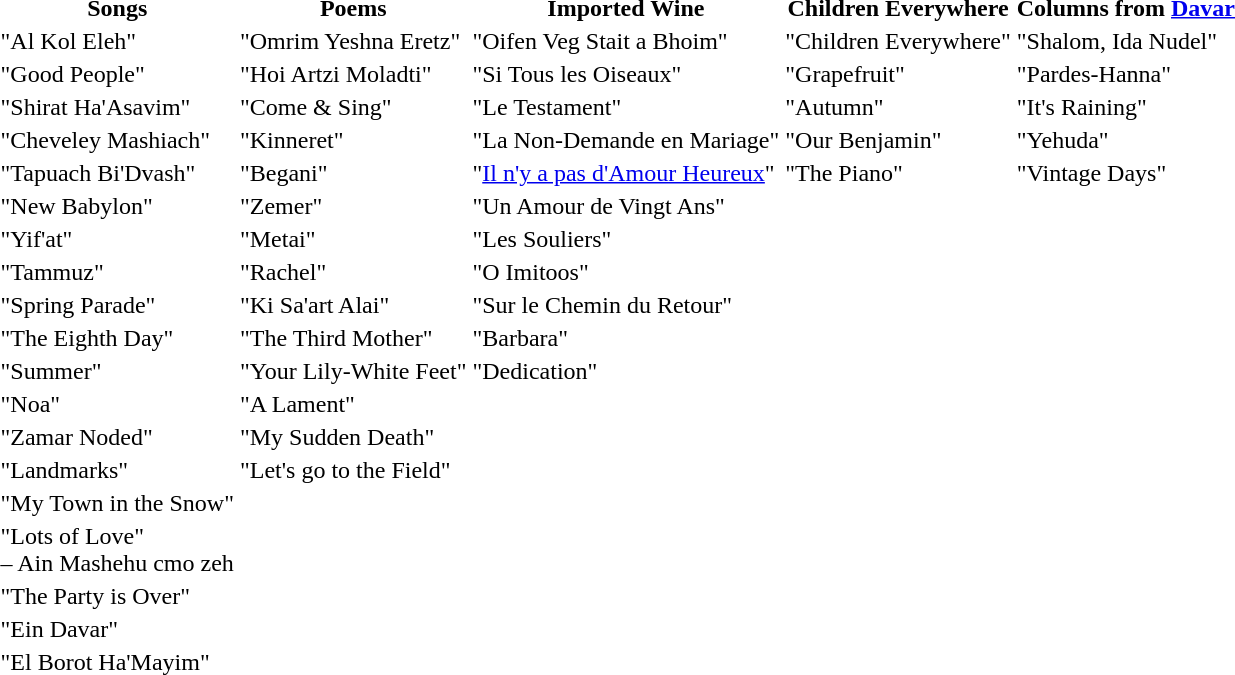<table "class="wikitable">
<tr>
<th>Songs</th>
<th>Poems</th>
<th>Imported Wine</th>
<th>Children Everywhere</th>
<th>Columns from <a href='#'>Davar</a></th>
</tr>
<tr>
<td>"Al Kol Eleh"</td>
<td>"Omrim Yeshna Eretz"</td>
<td>"Oifen Veg Stait a Bhoim"</td>
<td>"Children Everywhere"</td>
<td>"Shalom, Ida Nudel"</td>
</tr>
<tr>
<td>"Good People"</td>
<td>"Hoi Artzi Moladti"</td>
<td>"Si Tous les Oiseaux"</td>
<td>"Grapefruit"</td>
<td>"Pardes-Hanna"</td>
</tr>
<tr>
<td>"Shirat Ha'Asavim"</td>
<td>"Come & Sing"</td>
<td>"Le Testament"</td>
<td>"Autumn"</td>
<td>"It's Raining"</td>
</tr>
<tr>
<td>"Cheveley Mashiach"</td>
<td>"Kinneret"</td>
<td>"La Non-Demande en Mariage"</td>
<td>"Our Benjamin"</td>
<td>"Yehuda"</td>
</tr>
<tr>
<td>"Tapuach Bi'Dvash"</td>
<td>"Begani"</td>
<td>"<a href='#'>Il n'y a pas d'Amour Heureux</a>"</td>
<td>"The Piano"</td>
<td>"Vintage Days"</td>
</tr>
<tr>
<td>"New Babylon"</td>
<td>"Zemer"</td>
<td>"Un Amour de Vingt Ans"</td>
</tr>
<tr>
<td>"Yif'at"</td>
<td>"Metai"</td>
<td>"Les Souliers"</td>
</tr>
<tr>
<td>"Tammuz"</td>
<td>"Rachel"</td>
<td>"O Imitoos"</td>
</tr>
<tr>
<td>"Spring Parade"</td>
<td>"Ki Sa'art Alai"</td>
<td>"Sur le Chemin du Retour"</td>
</tr>
<tr>
<td>"The Eighth Day"</td>
<td>"The Third Mother"</td>
<td>"Barbara"</td>
</tr>
<tr>
<td>"Summer"</td>
<td>"Your Lily-White Feet"</td>
<td>"Dedication"</td>
</tr>
<tr>
<td>"Noa"</td>
<td>"A Lament"</td>
</tr>
<tr>
<td>"Zamar Noded"</td>
<td>"My Sudden Death"</td>
</tr>
<tr>
<td>"Landmarks"</td>
<td>"Let's go to the Field"</td>
</tr>
<tr>
<td>"My Town in the Snow"</td>
</tr>
<tr>
<td>"Lots of Love"<br>– Ain Mashehu cmo zeh</td>
</tr>
<tr>
<td>"The Party is Over"</td>
</tr>
<tr>
<td>"Ein Davar"</td>
</tr>
<tr>
<td>"El Borot Ha'Mayim"</td>
</tr>
</table>
